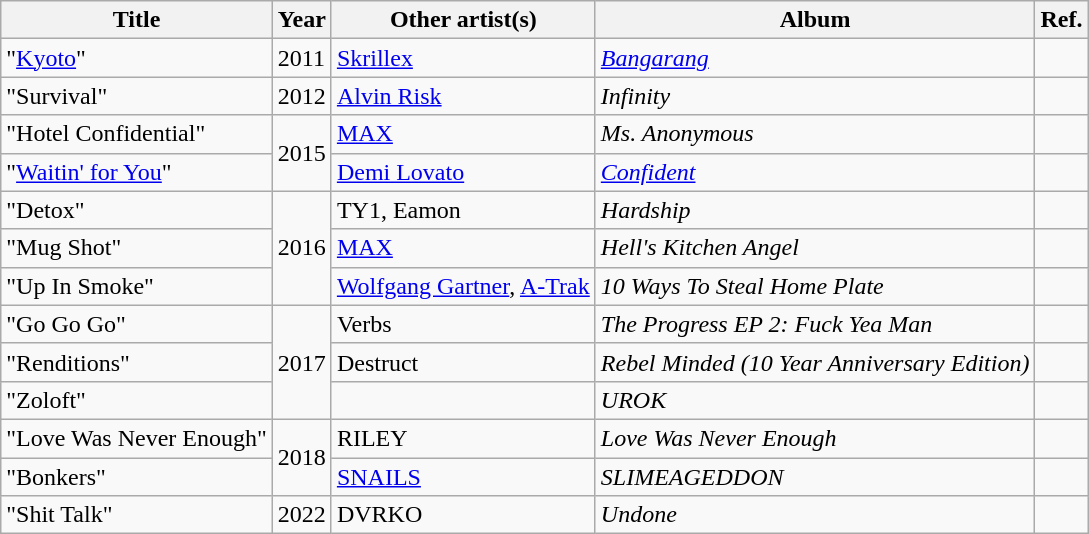<table class="wikitable">
<tr>
<th>Title</th>
<th>Year</th>
<th>Other artist(s)</th>
<th>Album</th>
<th>Ref.</th>
</tr>
<tr>
<td>"<a href='#'>Kyoto</a>"</td>
<td>2011</td>
<td><a href='#'>Skrillex</a></td>
<td><em><a href='#'>Bangarang</a></em></td>
<td></td>
</tr>
<tr>
<td>"Survival"</td>
<td>2012</td>
<td><a href='#'>Alvin Risk</a></td>
<td><em>Infinity</em></td>
<td></td>
</tr>
<tr>
<td>"Hotel Confidential"</td>
<td rowspan="2">2015</td>
<td><a href='#'>MAX</a></td>
<td><em>Ms. Anonymous</em></td>
<td></td>
</tr>
<tr>
<td>"<a href='#'>Waitin' for You</a>"</td>
<td><a href='#'>Demi Lovato</a></td>
<td><em><a href='#'>Confident</a></em></td>
<td></td>
</tr>
<tr>
<td>"Detox"</td>
<td rowspan="3">2016</td>
<td>TY1, Eamon</td>
<td><em>Hardship</em></td>
<td></td>
</tr>
<tr>
<td>"Mug Shot"</td>
<td><a href='#'>MAX</a></td>
<td><em>Hell's Kitchen Angel</em></td>
<td></td>
</tr>
<tr>
<td>"Up In Smoke"</td>
<td><a href='#'>Wolfgang Gartner</a>, <a href='#'>A-Trak</a></td>
<td><em>10 Ways To Steal Home Plate</em></td>
<td></td>
</tr>
<tr>
<td>"Go Go Go"</td>
<td rowspan="3">2017</td>
<td>Verbs</td>
<td><em>The Progress EP 2: Fuck Yea Man</em></td>
<td></td>
</tr>
<tr>
<td>"Renditions"</td>
<td>Destruct</td>
<td><em>Rebel Minded (10 Year Anniversary Edition)</em></td>
<td></td>
</tr>
<tr>
<td>"Zoloft"</td>
<td></td>
<td><em>UROK</em></td>
<td></td>
</tr>
<tr>
<td>"Love Was Never Enough"</td>
<td rowspan="2">2018</td>
<td>RILEY</td>
<td><em>Love Was Never Enough</em></td>
<td></td>
</tr>
<tr>
<td>"Bonkers"</td>
<td><a href='#'>SNAILS</a></td>
<td><em>SLIMEAGEDDON</em></td>
<td></td>
</tr>
<tr>
<td>"Shit Talk"</td>
<td>2022</td>
<td>DVRKO</td>
<td><em>Undone</em></td>
<td></td>
</tr>
</table>
